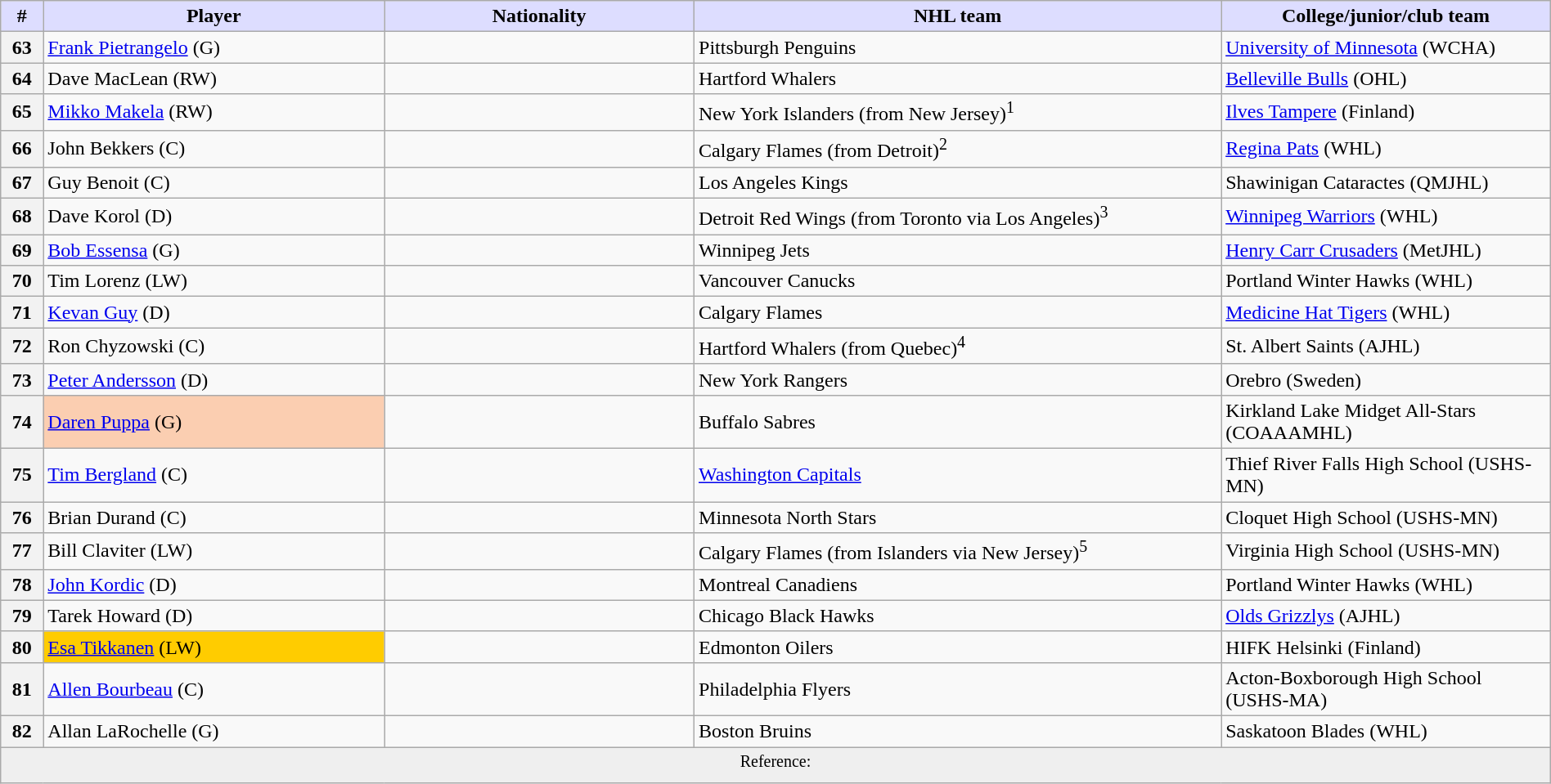<table class="wikitable" style="width: 100%">
<tr>
<th style="background:#ddf; width:2.75%;">#</th>
<th style="background:#ddf; width:22.0%;">Player</th>
<th style="background:#ddf; width:20.0%;">Nationality</th>
<th style="background:#ddf; width:34.0%;">NHL team</th>
<th style="background:#ddf; width:100.0%;">College/junior/club team</th>
</tr>
<tr>
<th>63</th>
<td><a href='#'>Frank Pietrangelo</a> (G)</td>
<td></td>
<td>Pittsburgh Penguins</td>
<td><a href='#'>University of Minnesota</a> (WCHA)</td>
</tr>
<tr>
<th>64</th>
<td>Dave MacLean (RW)</td>
<td></td>
<td>Hartford Whalers</td>
<td><a href='#'>Belleville Bulls</a> (OHL)</td>
</tr>
<tr>
<th>65</th>
<td><a href='#'>Mikko Makela</a> (RW)</td>
<td></td>
<td>New York Islanders (from New Jersey)<sup>1</sup></td>
<td><a href='#'>Ilves Tampere</a> (Finland)</td>
</tr>
<tr>
<th>66</th>
<td>John Bekkers (C)</td>
<td></td>
<td>Calgary Flames (from Detroit)<sup>2</sup></td>
<td><a href='#'>Regina Pats</a> (WHL)</td>
</tr>
<tr>
<th>67</th>
<td>Guy Benoit (C)</td>
<td></td>
<td>Los Angeles Kings</td>
<td>Shawinigan Cataractes (QMJHL)</td>
</tr>
<tr>
<th>68</th>
<td>Dave Korol (D)</td>
<td></td>
<td>Detroit Red Wings (from Toronto via Los Angeles)<sup>3</sup></td>
<td><a href='#'>Winnipeg Warriors</a> (WHL)</td>
</tr>
<tr>
<th>69</th>
<td><a href='#'>Bob Essensa</a> (G)</td>
<td></td>
<td>Winnipeg Jets</td>
<td><a href='#'>Henry Carr Crusaders</a> (MetJHL)</td>
</tr>
<tr>
<th>70</th>
<td>Tim Lorenz (LW)</td>
<td></td>
<td>Vancouver Canucks</td>
<td>Portland Winter Hawks (WHL)</td>
</tr>
<tr>
<th>71</th>
<td><a href='#'>Kevan Guy</a> (D)</td>
<td></td>
<td>Calgary Flames</td>
<td><a href='#'>Medicine Hat Tigers</a> (WHL)</td>
</tr>
<tr>
<th>72</th>
<td>Ron Chyzowski (C)</td>
<td></td>
<td>Hartford Whalers (from Quebec)<sup>4</sup></td>
<td>St. Albert Saints (AJHL)</td>
</tr>
<tr>
<th>73</th>
<td><a href='#'>Peter Andersson</a> (D)</td>
<td></td>
<td>New York Rangers</td>
<td>Orebro (Sweden)</td>
</tr>
<tr>
<th>74</th>
<td style="background:#fbceb1;"><a href='#'>Daren Puppa</a> (G)</td>
<td></td>
<td>Buffalo Sabres</td>
<td>Kirkland Lake Midget All-Stars (COAAAMHL)</td>
</tr>
<tr>
<th>75</th>
<td><a href='#'>Tim Bergland</a> (C)</td>
<td></td>
<td><a href='#'>Washington Capitals</a></td>
<td>Thief River Falls High School (USHS-MN)</td>
</tr>
<tr>
<th>76</th>
<td>Brian Durand (C)</td>
<td></td>
<td>Minnesota North Stars</td>
<td>Cloquet High School (USHS-MN)</td>
</tr>
<tr>
<th>77</th>
<td>Bill Claviter (LW)</td>
<td></td>
<td>Calgary Flames (from Islanders via New Jersey)<sup>5</sup></td>
<td>Virginia High School (USHS-MN)</td>
</tr>
<tr>
<th>78</th>
<td><a href='#'>John Kordic</a> (D)</td>
<td></td>
<td>Montreal Canadiens</td>
<td>Portland Winter Hawks (WHL)</td>
</tr>
<tr>
<th>79</th>
<td>Tarek Howard (D)</td>
<td></td>
<td>Chicago Black Hawks</td>
<td><a href='#'>Olds Grizzlys</a> (AJHL)</td>
</tr>
<tr>
<th>80</th>
<td style="background:#fc0;"><a href='#'>Esa Tikkanen</a> (LW)</td>
<td></td>
<td>Edmonton Oilers</td>
<td>HIFK Helsinki (Finland)</td>
</tr>
<tr>
<th>81</th>
<td><a href='#'>Allen Bourbeau</a> (C)</td>
<td></td>
<td>Philadelphia Flyers</td>
<td>Acton-Boxborough High School (USHS-MA)</td>
</tr>
<tr>
<th>82</th>
<td>Allan LaRochelle (G)</td>
<td></td>
<td>Boston Bruins</td>
<td>Saskatoon Blades (WHL)</td>
</tr>
<tr>
<td colspan="6" style="text-align:center; background:#efefef;"><sup>Reference:  </sup></td>
</tr>
</table>
